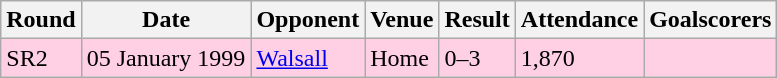<table class="wikitable">
<tr>
<th>Round</th>
<th>Date</th>
<th>Opponent</th>
<th>Venue</th>
<th>Result</th>
<th>Attendance</th>
<th>Goalscorers</th>
</tr>
<tr style="background-color: #ffd0e3;">
<td>SR2</td>
<td>05 January 1999</td>
<td><a href='#'>Walsall</a></td>
<td>Home</td>
<td>0–3</td>
<td>1,870</td>
<td></td>
</tr>
</table>
